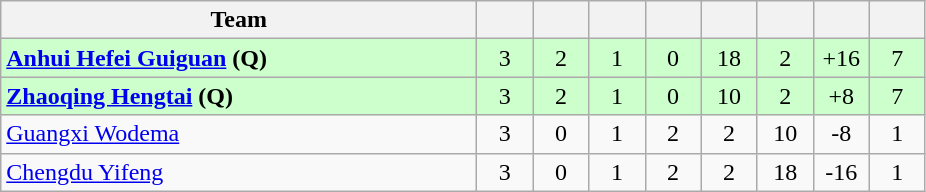<table class="wikitable" style="text-align:center;">
<tr>
<th width=310>Team</th>
<th width=30></th>
<th width=30></th>
<th width=30></th>
<th width=30></th>
<th width=30></th>
<th width=30></th>
<th width=30></th>
<th width=30></th>
</tr>
<tr bgcolor="#ccffcc">
<td align="left"><strong><a href='#'>Anhui Hefei Guiguan</a> (Q)</strong></td>
<td>3</td>
<td>2</td>
<td>1</td>
<td>0</td>
<td>18</td>
<td>2</td>
<td>+16</td>
<td>7</td>
</tr>
<tr bgcolor="#ccffcc">
<td align="left"><strong><a href='#'>Zhaoqing Hengtai</a> (Q)</strong></td>
<td>3</td>
<td>2</td>
<td>1</td>
<td>0</td>
<td>10</td>
<td>2</td>
<td>+8</td>
<td>7</td>
</tr>
<tr>
<td align="left"><a href='#'>Guangxi Wodema</a></td>
<td>3</td>
<td>0</td>
<td>1</td>
<td>2</td>
<td>2</td>
<td>10</td>
<td>-8</td>
<td>1</td>
</tr>
<tr>
<td align="left"><a href='#'>Chengdu Yifeng</a></td>
<td>3</td>
<td>0</td>
<td>1</td>
<td>2</td>
<td>2</td>
<td>18</td>
<td>-16</td>
<td>1</td>
</tr>
</table>
